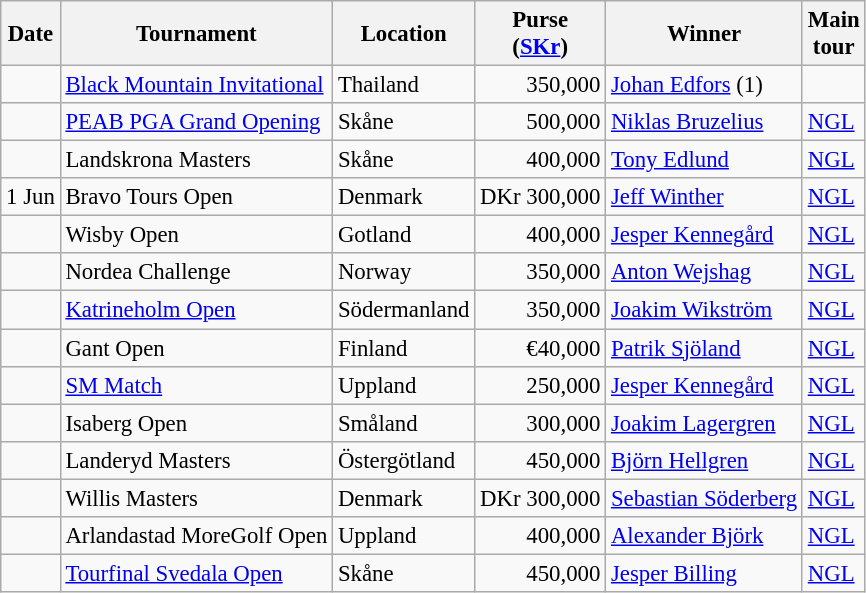<table class="wikitable" style="font-size:95%;">
<tr>
<th>Date</th>
<th>Tournament</th>
<th>Location</th>
<th>Purse<br>(<a href='#'>SKr</a>)</th>
<th>Winner</th>
<th>Main<br>tour</th>
</tr>
<tr>
<td></td>
<td><a href='#'>Black Mountain Invitational</a></td>
<td>Thailand</td>
<td align=right>350,000</td>
<td> <a href='#'>Johan Edfors</a> (1)</td>
<td></td>
</tr>
<tr>
<td></td>
<td><a href='#'>PEAB PGA Grand Opening</a></td>
<td>Skåne</td>
<td align=right>500,000</td>
<td> <a href='#'>Niklas Bruzelius</a></td>
<td><a href='#'>NGL</a></td>
</tr>
<tr>
<td></td>
<td>Landskrona Masters</td>
<td>Skåne</td>
<td align=right>400,000</td>
<td> <a href='#'>Tony Edlund</a></td>
<td><a href='#'>NGL</a></td>
</tr>
<tr>
<td>1 Jun</td>
<td>Bravo Tours Open</td>
<td>Denmark</td>
<td align=right>DKr 300,000</td>
<td> <a href='#'>Jeff Winther</a></td>
<td><a href='#'>NGL</a></td>
</tr>
<tr>
<td></td>
<td>Wisby Open</td>
<td>Gotland</td>
<td align=right>400,000</td>
<td> <a href='#'>Jesper Kennegård</a></td>
<td><a href='#'>NGL</a></td>
</tr>
<tr>
<td></td>
<td>Nordea Challenge</td>
<td>Norway</td>
<td align=right>350,000</td>
<td> <a href='#'>Anton Wejshag</a></td>
<td><a href='#'>NGL</a></td>
</tr>
<tr>
<td></td>
<td><a href='#'>Katrineholm Open</a></td>
<td>Södermanland</td>
<td align=right>350,000</td>
<td> <a href='#'>Joakim Wikström</a></td>
<td><a href='#'>NGL</a></td>
</tr>
<tr>
<td></td>
<td>Gant Open</td>
<td>Finland</td>
<td align=right>€40,000</td>
<td> <a href='#'>Patrik Sjöland</a></td>
<td><a href='#'>NGL</a></td>
</tr>
<tr>
<td></td>
<td><a href='#'>SM Match</a></td>
<td>Uppland</td>
<td align=right>250,000</td>
<td> <a href='#'>Jesper Kennegård</a></td>
<td><a href='#'>NGL</a></td>
</tr>
<tr>
<td></td>
<td>Isaberg Open</td>
<td>Småland</td>
<td align=right>300,000</td>
<td> <a href='#'>Joakim Lagergren</a></td>
<td><a href='#'>NGL</a></td>
</tr>
<tr>
<td></td>
<td>Landeryd Masters</td>
<td>Östergötland</td>
<td align=right>450,000</td>
<td> <a href='#'>Björn Hellgren</a></td>
<td><a href='#'>NGL</a></td>
</tr>
<tr>
<td></td>
<td>Willis Masters</td>
<td>Denmark</td>
<td align=right>DKr 300,000</td>
<td> <a href='#'>Sebastian Söderberg</a></td>
<td><a href='#'>NGL</a></td>
</tr>
<tr>
<td></td>
<td>Arlandastad MoreGolf Open</td>
<td>Uppland</td>
<td align=right>400,000</td>
<td> <a href='#'>Alexander Björk</a></td>
<td><a href='#'>NGL</a></td>
</tr>
<tr>
<td></td>
<td><a href='#'>Tourfinal Svedala Open</a></td>
<td>Skåne</td>
<td align=right>450,000</td>
<td> <a href='#'>Jesper Billing</a></td>
<td><a href='#'>NGL</a></td>
</tr>
</table>
